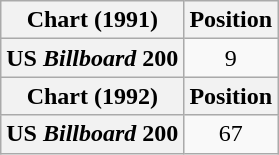<table class="wikitable plainrowheaders" style="text-align:center">
<tr>
<th scope="col">Chart (1991)</th>
<th scope="col">Position</th>
</tr>
<tr>
<th scope="row">US <em>Billboard</em> 200</th>
<td>9</td>
</tr>
<tr>
<th scope="col">Chart (1992)</th>
<th scope="col">Position</th>
</tr>
<tr>
<th scope="row">US <em>Billboard</em> 200</th>
<td>67</td>
</tr>
</table>
